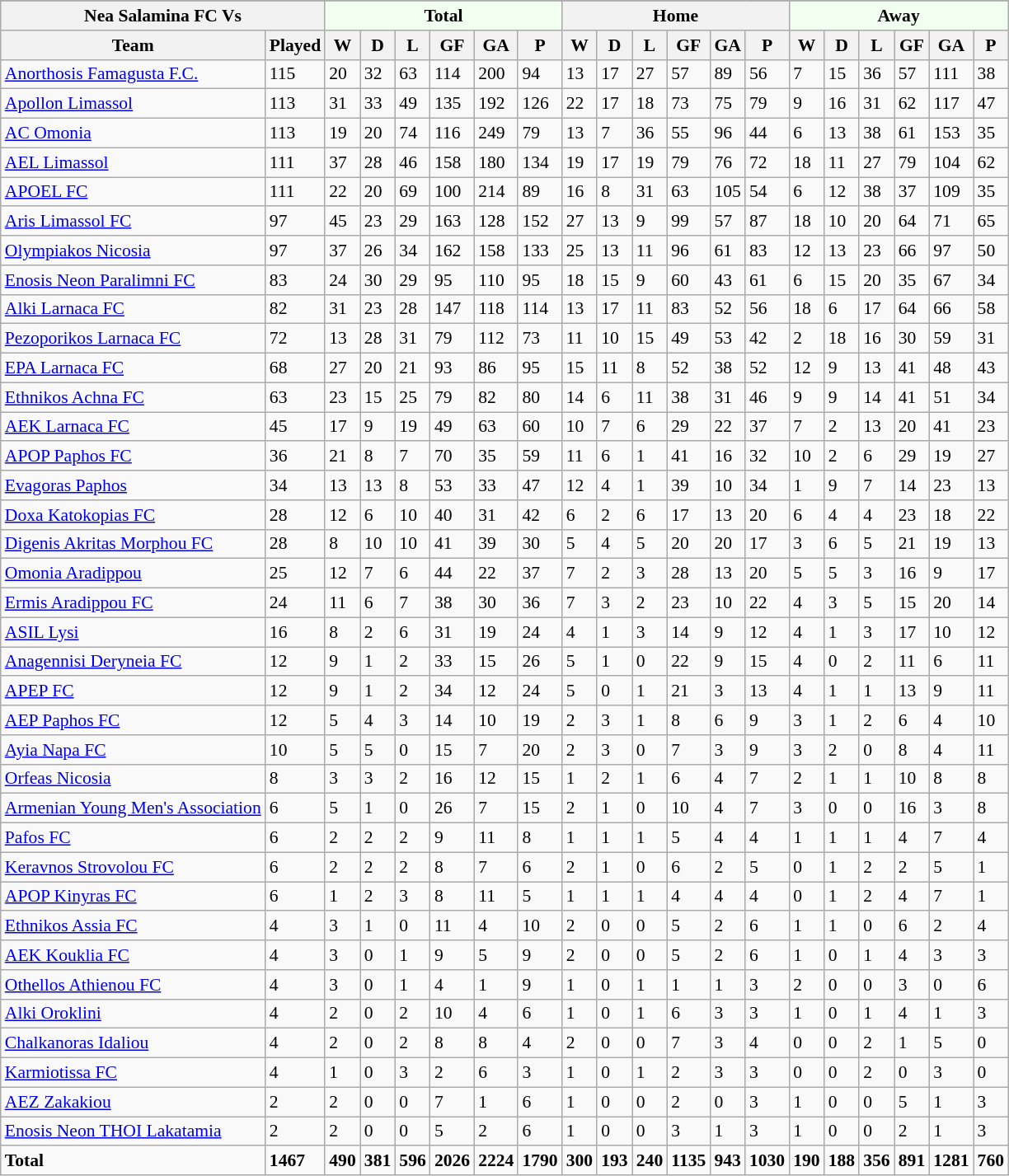<table class="wikitable sortable" style="font-size:90%">
<tr bgcolour=#afafaf;>
</tr>
<tr>
<th colspan=2><strong>Nea Salamina FC</strong> Vs</th>
<th style="background:#f0fff0" colspan=6>Total</th>
<th colspan=6>Home</th>
<th style="background:#f0fff0" colspan=6>Away</th>
</tr>
<tr>
<th>Team</th>
<th>Played</th>
<th><span>W</span></th>
<th><span>D</span></th>
<th><span>L</span></th>
<th><span>GF</span></th>
<th><span>GA</span></th>
<th><span>P</span></th>
<th><span>W</span></th>
<th><span>D</span></th>
<th><span>L</span></th>
<th><span>GF</span></th>
<th><span>GA</span></th>
<th><span>P</span></th>
<th><span>W</span></th>
<th><span>D</span></th>
<th><span>L</span></th>
<th><span>GF</span></th>
<th><span>GA</span></th>
<th><span>P</span></th>
</tr>
<tr>
<td><a href='#'>Anorthosis Famagusta F.C.</a></td>
<td>115</td>
<td>20</td>
<td>32</td>
<td>63</td>
<td>114</td>
<td>200</td>
<td>94</td>
<td>13</td>
<td>17</td>
<td>27</td>
<td>57</td>
<td>89</td>
<td>56</td>
<td>7</td>
<td>15</td>
<td>36</td>
<td>57</td>
<td>111</td>
<td>38</td>
</tr>
<tr>
<td><a href='#'>Apollon Limassol</a></td>
<td>113</td>
<td>31</td>
<td>33</td>
<td>49</td>
<td>135</td>
<td>192</td>
<td>126</td>
<td>22</td>
<td>17</td>
<td>18</td>
<td>73</td>
<td>75</td>
<td>79</td>
<td>9</td>
<td>16</td>
<td>31</td>
<td>62</td>
<td>117</td>
<td>47</td>
</tr>
<tr>
<td><a href='#'>AC Omonia</a></td>
<td>113</td>
<td>19</td>
<td>20</td>
<td>74</td>
<td>116</td>
<td>249</td>
<td>79</td>
<td>13</td>
<td>7</td>
<td>36</td>
<td>55</td>
<td>96</td>
<td>44</td>
<td>6</td>
<td>13</td>
<td>38</td>
<td>61</td>
<td>153</td>
<td>35</td>
</tr>
<tr>
<td><a href='#'>AEL Limassol</a></td>
<td>111</td>
<td>37</td>
<td>28</td>
<td>46</td>
<td>158</td>
<td>180</td>
<td>134</td>
<td>19</td>
<td>17</td>
<td>19</td>
<td>79</td>
<td>76</td>
<td>72</td>
<td>18</td>
<td>11</td>
<td>27</td>
<td>79</td>
<td>104</td>
<td>62</td>
</tr>
<tr>
<td><a href='#'>APOEL FC</a></td>
<td>111</td>
<td>22</td>
<td>20</td>
<td>69</td>
<td>100</td>
<td>214</td>
<td>89</td>
<td>16</td>
<td>8</td>
<td>31</td>
<td>63</td>
<td>105</td>
<td>54</td>
<td>6</td>
<td>12</td>
<td>38</td>
<td>37</td>
<td>109</td>
<td>35</td>
</tr>
<tr>
<td><a href='#'>Aris Limassol FC</a></td>
<td>97</td>
<td>45</td>
<td>23</td>
<td>29</td>
<td>163</td>
<td>128</td>
<td>152</td>
<td>27</td>
<td>13</td>
<td>9</td>
<td>99</td>
<td>57</td>
<td>87</td>
<td>18</td>
<td>10</td>
<td>20</td>
<td>64</td>
<td>71</td>
<td>65</td>
</tr>
<tr>
<td><a href='#'>Olympiakos Nicosia</a></td>
<td>97</td>
<td>37</td>
<td>26</td>
<td>34</td>
<td>162</td>
<td>158</td>
<td>133</td>
<td>25</td>
<td>13</td>
<td>11</td>
<td>96</td>
<td>61</td>
<td>83</td>
<td>12</td>
<td>13</td>
<td>23</td>
<td>66</td>
<td>97</td>
<td>50</td>
</tr>
<tr>
<td><a href='#'>Enosis Neon Paralimni FC</a></td>
<td>83</td>
<td>24</td>
<td>30</td>
<td>29</td>
<td>95</td>
<td>110</td>
<td>95</td>
<td>18</td>
<td>15</td>
<td>9</td>
<td>60</td>
<td>43</td>
<td>61</td>
<td>6</td>
<td>15</td>
<td>20</td>
<td>35</td>
<td>67</td>
<td>34</td>
</tr>
<tr>
<td><a href='#'>Alki Larnaca FC</a></td>
<td>82</td>
<td>31</td>
<td>23</td>
<td>28</td>
<td>147</td>
<td>118</td>
<td>114</td>
<td>13</td>
<td>17</td>
<td>11</td>
<td>83</td>
<td>52</td>
<td>56</td>
<td>18</td>
<td>6</td>
<td>17</td>
<td>64</td>
<td>66</td>
<td>58</td>
</tr>
<tr>
<td><a href='#'>Pezoporikos Larnaca FC</a></td>
<td>72</td>
<td>13</td>
<td>28</td>
<td>31</td>
<td>79</td>
<td>112</td>
<td>73</td>
<td>11</td>
<td>10</td>
<td>15</td>
<td>49</td>
<td>53</td>
<td>42</td>
<td>2</td>
<td>18</td>
<td>16</td>
<td>30</td>
<td>59</td>
<td>31</td>
</tr>
<tr>
<td><a href='#'>EPA Larnaca FC</a></td>
<td>68</td>
<td>27</td>
<td>20</td>
<td>21</td>
<td>93</td>
<td>86</td>
<td>95</td>
<td>15</td>
<td>11</td>
<td>8</td>
<td>52</td>
<td>38</td>
<td>52</td>
<td>12</td>
<td>9</td>
<td>13</td>
<td>41</td>
<td>48</td>
<td>43</td>
</tr>
<tr>
<td><a href='#'>Ethnikos Achna FC</a></td>
<td>63</td>
<td>23</td>
<td>15</td>
<td>25</td>
<td>79</td>
<td>82</td>
<td>80</td>
<td>14</td>
<td>6</td>
<td>11</td>
<td>38</td>
<td>31</td>
<td>46</td>
<td>9</td>
<td>9</td>
<td>14</td>
<td>41</td>
<td>51</td>
<td>34</td>
</tr>
<tr>
<td><a href='#'>AEK Larnaca FC</a></td>
<td>45</td>
<td>17</td>
<td>9</td>
<td>19</td>
<td>49</td>
<td>63</td>
<td>60</td>
<td>10</td>
<td>7</td>
<td>6</td>
<td>29</td>
<td>22</td>
<td>37</td>
<td>7</td>
<td>2</td>
<td>13</td>
<td>20</td>
<td>41</td>
<td>23</td>
</tr>
<tr>
<td><a href='#'>APOP Paphos FC</a></td>
<td>36</td>
<td>21</td>
<td>8</td>
<td>7</td>
<td>70</td>
<td>35</td>
<td>59</td>
<td>11</td>
<td>6</td>
<td>1</td>
<td>41</td>
<td>16</td>
<td>32</td>
<td>10</td>
<td>2</td>
<td>6</td>
<td>29</td>
<td>19</td>
<td>27</td>
</tr>
<tr>
<td><a href='#'>Evagoras Paphos</a></td>
<td>34</td>
<td>13</td>
<td>13</td>
<td>8</td>
<td>53</td>
<td>33</td>
<td>47</td>
<td>12</td>
<td>4</td>
<td>1</td>
<td>39</td>
<td>10</td>
<td>34</td>
<td>1</td>
<td>9</td>
<td>7</td>
<td>14</td>
<td>23</td>
<td>13</td>
</tr>
<tr>
<td><a href='#'>Doxa Katokopias FC</a></td>
<td>28</td>
<td>12</td>
<td>6</td>
<td>10</td>
<td>40</td>
<td>31</td>
<td>42</td>
<td>6</td>
<td>2</td>
<td>6</td>
<td>17</td>
<td>13</td>
<td>20</td>
<td>6</td>
<td>4</td>
<td>4</td>
<td>23</td>
<td>18</td>
<td>22</td>
</tr>
<tr>
<td><a href='#'>Digenis Akritas Morphou FC</a></td>
<td>28</td>
<td>8</td>
<td>10</td>
<td>10</td>
<td>41</td>
<td>39</td>
<td>30</td>
<td>5</td>
<td>4</td>
<td>5</td>
<td>20</td>
<td>20</td>
<td>17</td>
<td>3</td>
<td>6</td>
<td>5</td>
<td>21</td>
<td>19</td>
<td>13</td>
</tr>
<tr>
<td><a href='#'>Omonia Aradippou</a></td>
<td>25</td>
<td>12</td>
<td>7</td>
<td>6</td>
<td>44</td>
<td>22</td>
<td>37</td>
<td>7</td>
<td>2</td>
<td>3</td>
<td>28</td>
<td>13</td>
<td>20</td>
<td>5</td>
<td>5</td>
<td>3</td>
<td>16</td>
<td>9</td>
<td>17</td>
</tr>
<tr>
<td><a href='#'>Ermis Aradippou FC</a></td>
<td>24</td>
<td>11</td>
<td>6</td>
<td>7</td>
<td>38</td>
<td>30</td>
<td>36</td>
<td>7</td>
<td>3</td>
<td>2</td>
<td>23</td>
<td>10</td>
<td>22</td>
<td>4</td>
<td>3</td>
<td>5</td>
<td>15</td>
<td>20</td>
<td>14</td>
</tr>
<tr>
<td><a href='#'>ASIL Lysi</a></td>
<td>16</td>
<td>8</td>
<td>2</td>
<td>6</td>
<td>31</td>
<td>19</td>
<td>24</td>
<td>4</td>
<td>1</td>
<td>3</td>
<td>14</td>
<td>9</td>
<td>12</td>
<td>4</td>
<td>1</td>
<td>3</td>
<td>17</td>
<td>10</td>
<td>12</td>
</tr>
<tr>
<td><a href='#'>Anagennisi Deryneia FC</a></td>
<td>12</td>
<td>9</td>
<td>1</td>
<td>2</td>
<td>33</td>
<td>15</td>
<td>26</td>
<td>5</td>
<td>1</td>
<td>0</td>
<td>22</td>
<td>9</td>
<td>15</td>
<td>4</td>
<td>0</td>
<td>2</td>
<td>11</td>
<td>6</td>
<td>11</td>
</tr>
<tr>
<td><a href='#'>APEP FC</a></td>
<td>12</td>
<td>9</td>
<td>1</td>
<td>2</td>
<td>34</td>
<td>12</td>
<td>24</td>
<td>5</td>
<td>0</td>
<td>1</td>
<td>21</td>
<td>3</td>
<td>13</td>
<td>4</td>
<td>1</td>
<td>1</td>
<td>13</td>
<td>9</td>
<td>11</td>
</tr>
<tr>
<td><a href='#'>AEP Paphos FC</a></td>
<td>12</td>
<td>5</td>
<td>4</td>
<td>3</td>
<td>14</td>
<td>10</td>
<td>19</td>
<td>2</td>
<td>3</td>
<td>1</td>
<td>8</td>
<td>6</td>
<td>9</td>
<td>3</td>
<td>1</td>
<td>2</td>
<td>6</td>
<td>4</td>
<td>10</td>
</tr>
<tr>
<td><a href='#'>Ayia Napa FC</a></td>
<td>10</td>
<td>5</td>
<td>5</td>
<td>0</td>
<td>15</td>
<td>7</td>
<td>20</td>
<td>2</td>
<td>3</td>
<td>0</td>
<td>7</td>
<td>3</td>
<td>9</td>
<td>3</td>
<td>2</td>
<td>0</td>
<td>8</td>
<td>4</td>
<td>11</td>
</tr>
<tr>
<td><a href='#'>Orfeas Nicosia</a></td>
<td>8</td>
<td>3</td>
<td>3</td>
<td>2</td>
<td>16</td>
<td>12</td>
<td>15</td>
<td>1</td>
<td>2</td>
<td>1</td>
<td>6</td>
<td>4</td>
<td>7</td>
<td>2</td>
<td>1</td>
<td>1</td>
<td>10</td>
<td>8</td>
<td>8</td>
</tr>
<tr>
<td><a href='#'>Armenian Young Men's Association</a></td>
<td>6</td>
<td>5</td>
<td>1</td>
<td>0</td>
<td>26</td>
<td>7</td>
<td>15</td>
<td>2</td>
<td>1</td>
<td>0</td>
<td>10</td>
<td>4</td>
<td>7</td>
<td>3</td>
<td>0</td>
<td>0</td>
<td>16</td>
<td>3</td>
<td>8</td>
</tr>
<tr>
<td><a href='#'>Pafos FC</a></td>
<td>6</td>
<td>2</td>
<td>2</td>
<td>2</td>
<td>9</td>
<td>11</td>
<td>8</td>
<td>1</td>
<td>1</td>
<td>1</td>
<td>5</td>
<td>4</td>
<td>4</td>
<td>1</td>
<td>1</td>
<td>1</td>
<td>4</td>
<td>7</td>
<td>4</td>
</tr>
<tr>
<td><a href='#'>Keravnos Strovolou FC</a></td>
<td>6</td>
<td>2</td>
<td>2</td>
<td>2</td>
<td>8</td>
<td>7</td>
<td>6</td>
<td>2</td>
<td>1</td>
<td>0</td>
<td>6</td>
<td>2</td>
<td>5</td>
<td>0</td>
<td>1</td>
<td>2</td>
<td>2</td>
<td>5</td>
<td>1</td>
</tr>
<tr>
<td><a href='#'>APOP Kinyras FC</a></td>
<td>6</td>
<td>1</td>
<td>2</td>
<td>3</td>
<td>8</td>
<td>11</td>
<td>5</td>
<td>1</td>
<td>1</td>
<td>1</td>
<td>4</td>
<td>4</td>
<td>4</td>
<td>0</td>
<td>1</td>
<td>2</td>
<td>4</td>
<td>7</td>
<td>1</td>
</tr>
<tr>
<td><a href='#'>Ethnikos Assia FC</a></td>
<td>4</td>
<td>3</td>
<td>1</td>
<td>0</td>
<td>11</td>
<td>4</td>
<td>10</td>
<td>2</td>
<td>0</td>
<td>0</td>
<td>5</td>
<td>2</td>
<td>6</td>
<td>1</td>
<td>1</td>
<td>0</td>
<td>6</td>
<td>2</td>
<td>4</td>
</tr>
<tr>
<td><a href='#'>AEK Kouklia FC</a></td>
<td>4</td>
<td>3</td>
<td>0</td>
<td>1</td>
<td>9</td>
<td>5</td>
<td>9</td>
<td>2</td>
<td>0</td>
<td>0</td>
<td>5</td>
<td>2</td>
<td>6</td>
<td>1</td>
<td>0</td>
<td>1</td>
<td>4</td>
<td>3</td>
<td>3</td>
</tr>
<tr>
<td><a href='#'>Othellos Athienou FC</a></td>
<td>4</td>
<td>3</td>
<td>0</td>
<td>1</td>
<td>4</td>
<td>1</td>
<td>9</td>
<td>1</td>
<td>0</td>
<td>1</td>
<td>1</td>
<td>1</td>
<td>3</td>
<td>2</td>
<td>0</td>
<td>0</td>
<td>3</td>
<td>0</td>
<td>6</td>
</tr>
<tr>
<td><a href='#'>Alki Oroklini</a></td>
<td>4</td>
<td>2</td>
<td>0</td>
<td>2</td>
<td>10</td>
<td>4</td>
<td>6</td>
<td>1</td>
<td>0</td>
<td>1</td>
<td>6</td>
<td>3</td>
<td>3</td>
<td>1</td>
<td>0</td>
<td>1</td>
<td>4</td>
<td>1</td>
<td>3</td>
</tr>
<tr>
<td><a href='#'>Chalkanoras Idaliou</a></td>
<td>4</td>
<td>2</td>
<td>0</td>
<td>2</td>
<td>8</td>
<td>8</td>
<td>4</td>
<td>2</td>
<td>0</td>
<td>0</td>
<td>7</td>
<td>3</td>
<td>4</td>
<td>0</td>
<td>0</td>
<td>2</td>
<td>1</td>
<td>5</td>
<td>0</td>
</tr>
<tr>
<td><a href='#'>Karmiotissa FC</a></td>
<td>4</td>
<td>1</td>
<td>0</td>
<td>3</td>
<td>2</td>
<td>6</td>
<td>3</td>
<td>1</td>
<td>0</td>
<td>1</td>
<td>2</td>
<td>3</td>
<td>3</td>
<td>0</td>
<td>0</td>
<td>2</td>
<td>0</td>
<td>3</td>
<td>0</td>
</tr>
<tr>
<td><a href='#'>AEZ Zakakiou</a></td>
<td>2</td>
<td>2</td>
<td>0</td>
<td>0</td>
<td>7</td>
<td>1</td>
<td>6</td>
<td>1</td>
<td>0</td>
<td>0</td>
<td>2</td>
<td>0</td>
<td>3</td>
<td>1</td>
<td>0</td>
<td>0</td>
<td>5</td>
<td>1</td>
<td>3</td>
</tr>
<tr>
<td><a href='#'>Enosis Neon THOI Lakatamia</a></td>
<td>2</td>
<td>2</td>
<td>0</td>
<td>0</td>
<td>5</td>
<td>2</td>
<td>6</td>
<td>1</td>
<td>0</td>
<td>0</td>
<td>3</td>
<td>1</td>
<td>3</td>
<td>1</td>
<td>0</td>
<td>0</td>
<td>2</td>
<td>1</td>
<td>3</td>
</tr>
<tr>
<td><strong>Total</strong></td>
<td><strong>1467</strong></td>
<td><strong>490</strong></td>
<td><strong>381</strong></td>
<td><strong>596</strong></td>
<td><strong>2026</strong></td>
<td><strong>2224</strong></td>
<td><strong>1790</strong></td>
<td><strong>300</strong></td>
<td><strong>193</strong></td>
<td><strong>240</strong></td>
<td><strong>1135</strong></td>
<td><strong>943</strong></td>
<td><strong>1030</strong></td>
<td><strong>190</strong></td>
<td><strong>188</strong></td>
<td><strong>356</strong></td>
<td><strong>891</strong></td>
<td><strong>1281</strong></td>
<td><strong>760</strong></td>
</tr>
</table>
